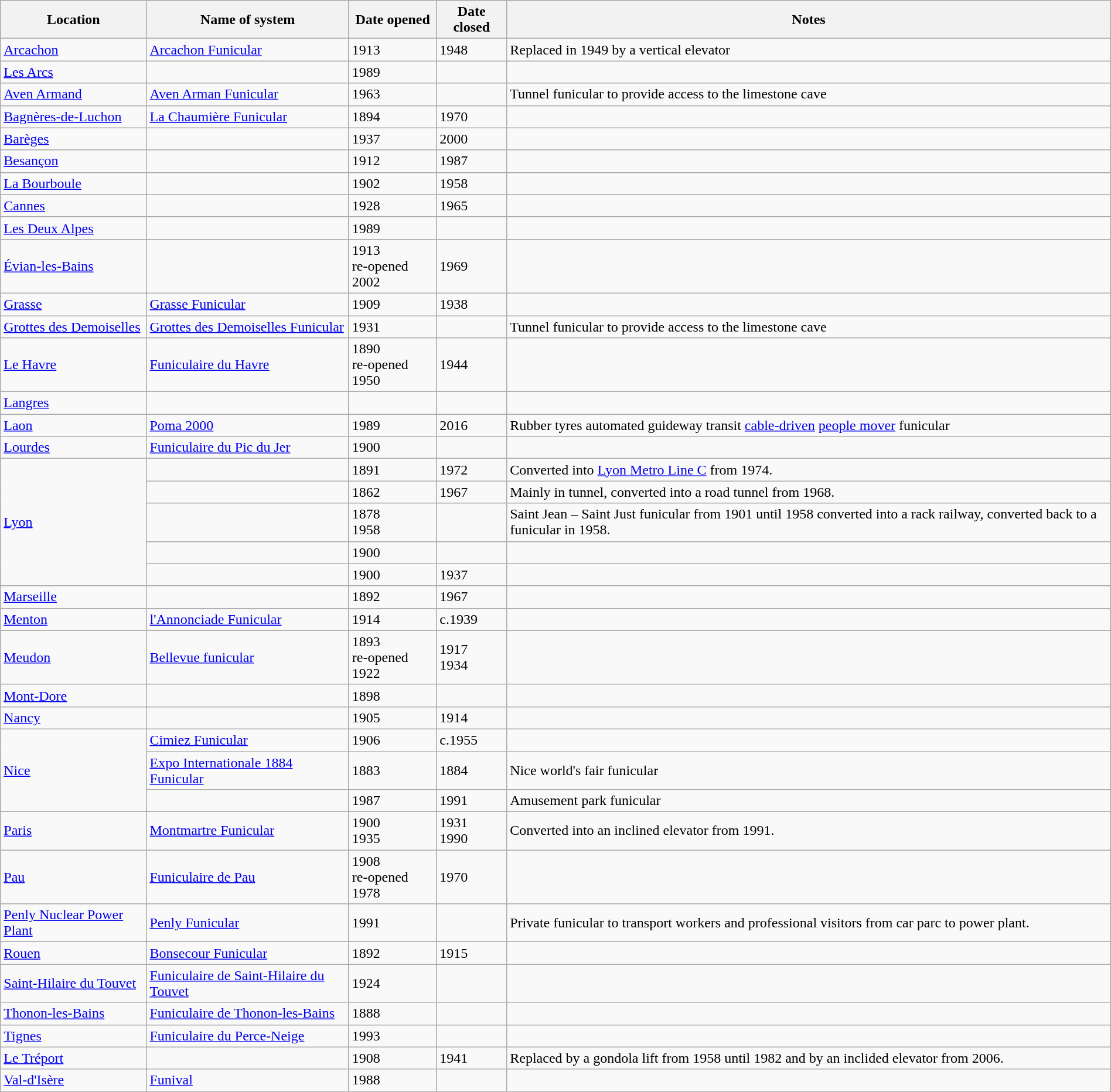<table class="wikitable" width=100%>
<tr>
<th>Location</th>
<th>Name of system</th>
<th>Date opened</th>
<th>Date closed</th>
<th>Notes</th>
</tr>
<tr>
<td><a href='#'>Arcachon</a></td>
<td><a href='#'>Arcachon Funicular</a></td>
<td>1913</td>
<td>1948</td>
<td>Replaced in 1949 by a vertical elevator</td>
</tr>
<tr>
<td><a href='#'>Les Arcs</a></td>
<td></td>
<td>1989</td>
<td></td>
<td></td>
</tr>
<tr>
<td><a href='#'>Aven Armand</a></td>
<td><a href='#'>Aven Arman Funicular</a></td>
<td>1963</td>
<td></td>
<td>Tunnel funicular to provide access to the limestone cave</td>
</tr>
<tr>
<td><a href='#'>Bagnères-de-Luchon</a></td>
<td><a href='#'>La Chaumière Funicular</a></td>
<td>1894</td>
<td>1970</td>
<td></td>
</tr>
<tr>
<td><a href='#'>Barèges</a></td>
<td></td>
<td>1937</td>
<td>2000</td>
<td></td>
</tr>
<tr>
<td><a href='#'>Besançon</a></td>
<td></td>
<td>1912</td>
<td>1987</td>
<td></td>
</tr>
<tr>
<td><a href='#'>La Bourboule</a></td>
<td></td>
<td>1902</td>
<td>1958</td>
<td></td>
</tr>
<tr>
<td><a href='#'>Cannes</a></td>
<td></td>
<td>1928</td>
<td>1965</td>
<td></td>
</tr>
<tr>
<td><a href='#'>Les Deux Alpes</a></td>
<td></td>
<td>1989</td>
<td></td>
<td></td>
</tr>
<tr>
<td><a href='#'>Évian-les-Bains</a></td>
<td></td>
<td>1913<br>re-opened 2002</td>
<td>1969</td>
<td></td>
</tr>
<tr>
<td><a href='#'>Grasse</a></td>
<td><a href='#'>Grasse Funicular</a></td>
<td>1909</td>
<td>1938</td>
<td></td>
</tr>
<tr>
<td><a href='#'>Grottes des Demoiselles</a></td>
<td><a href='#'>Grottes des Demoiselles Funicular</a></td>
<td>1931</td>
<td></td>
<td>Tunnel funicular to provide access to the limestone cave</td>
</tr>
<tr>
<td><a href='#'>Le Havre</a></td>
<td><a href='#'>Funiculaire du Havre</a></td>
<td>1890<br>re-opened 1950</td>
<td>1944</td>
<td></td>
</tr>
<tr>
<td><a href='#'>Langres</a></td>
<td></td>
<td></td>
<td></td>
<td></td>
</tr>
<tr>
<td><a href='#'>Laon</a></td>
<td><a href='#'>Poma 2000</a></td>
<td>1989</td>
<td>2016</td>
<td>Rubber tyres automated guideway transit <a href='#'>cable-driven</a> <a href='#'>people mover</a> funicular</td>
</tr>
<tr>
<td><a href='#'>Lourdes</a></td>
<td><a href='#'>Funiculaire du Pic du Jer</a></td>
<td>1900</td>
<td></td>
<td></td>
</tr>
<tr>
<td rowspan="5"><a href='#'>Lyon</a></td>
<td></td>
<td>1891</td>
<td>1972</td>
<td>Converted into <a href='#'>Lyon Metro Line C</a> from 1974.</td>
</tr>
<tr>
<td></td>
<td>1862</td>
<td>1967</td>
<td>Mainly in tunnel, converted into a road tunnel from 1968.</td>
</tr>
<tr>
<td></td>
<td>1878<br>1958</td>
<td></td>
<td>Saint Jean – Saint Just funicular from 1901 until 1958 converted into a rack railway, converted back to a funicular in 1958.</td>
</tr>
<tr>
<td></td>
<td>1900</td>
<td></td>
<td></td>
</tr>
<tr>
<td></td>
<td>1900</td>
<td>1937</td>
<td></td>
</tr>
<tr>
<td><a href='#'>Marseille</a></td>
<td></td>
<td>1892</td>
<td>1967</td>
<td></td>
</tr>
<tr>
<td><a href='#'>Menton</a></td>
<td><a href='#'>l'Annonciade Funicular</a></td>
<td>1914</td>
<td>c.1939</td>
<td></td>
</tr>
<tr>
<td><a href='#'>Meudon</a></td>
<td><a href='#'>Bellevue funicular</a></td>
<td>1893<br>re-opened 1922</td>
<td>1917<br>1934</td>
<td></td>
</tr>
<tr>
<td><a href='#'>Mont-Dore</a></td>
<td></td>
<td>1898</td>
<td></td>
<td></td>
</tr>
<tr>
<td><a href='#'>Nancy</a></td>
<td></td>
<td>1905</td>
<td>1914</td>
<td></td>
</tr>
<tr>
<td rowspan="3"><a href='#'>Nice</a></td>
<td><a href='#'>Cimiez Funicular</a></td>
<td>1906</td>
<td>c.1955</td>
<td></td>
</tr>
<tr>
<td><a href='#'>Expo Internationale 1884 Funicular</a></td>
<td>1883</td>
<td>1884</td>
<td>Nice world's fair funicular</td>
</tr>
<tr>
<td></td>
<td>1987</td>
<td>1991</td>
<td>Amusement park funicular</td>
</tr>
<tr>
<td><a href='#'>Paris</a></td>
<td><a href='#'>Montmartre Funicular</a></td>
<td>1900<br>1935</td>
<td>1931<br>1990</td>
<td>Converted into an inclined elevator from 1991.</td>
</tr>
<tr>
<td><a href='#'>Pau</a></td>
<td><a href='#'>Funiculaire de Pau</a></td>
<td>1908<br>re-opened 1978</td>
<td>1970</td>
<td></td>
</tr>
<tr>
<td><a href='#'>Penly Nuclear Power Plant</a></td>
<td><a href='#'>Penly Funicular</a></td>
<td>1991</td>
<td></td>
<td>Private funicular to transport workers and professional visitors from car parc to power plant.</td>
</tr>
<tr>
<td><a href='#'>Rouen</a></td>
<td><a href='#'>Bonsecour Funicular</a></td>
<td>1892</td>
<td>1915</td>
<td></td>
</tr>
<tr>
<td><a href='#'>Saint-Hilaire du Touvet</a></td>
<td><a href='#'>Funiculaire de Saint-Hilaire du Touvet</a></td>
<td>1924</td>
<td></td>
<td></td>
</tr>
<tr>
<td><a href='#'>Thonon-les-Bains</a></td>
<td><a href='#'>Funiculaire de Thonon-les-Bains</a></td>
<td>1888</td>
<td></td>
<td></td>
</tr>
<tr>
<td><a href='#'>Tignes</a></td>
<td><a href='#'>Funiculaire du Perce-Neige</a></td>
<td>1993</td>
<td></td>
<td></td>
</tr>
<tr>
<td><a href='#'>Le Tréport</a></td>
<td></td>
<td>1908</td>
<td>1941</td>
<td>Replaced by a gondola lift from 1958 until 1982 and by an inclided elevator from 2006.</td>
</tr>
<tr>
<td><a href='#'>Val-d'Isère</a></td>
<td><a href='#'>Funival</a></td>
<td>1988</td>
<td></td>
<td></td>
</tr>
</table>
